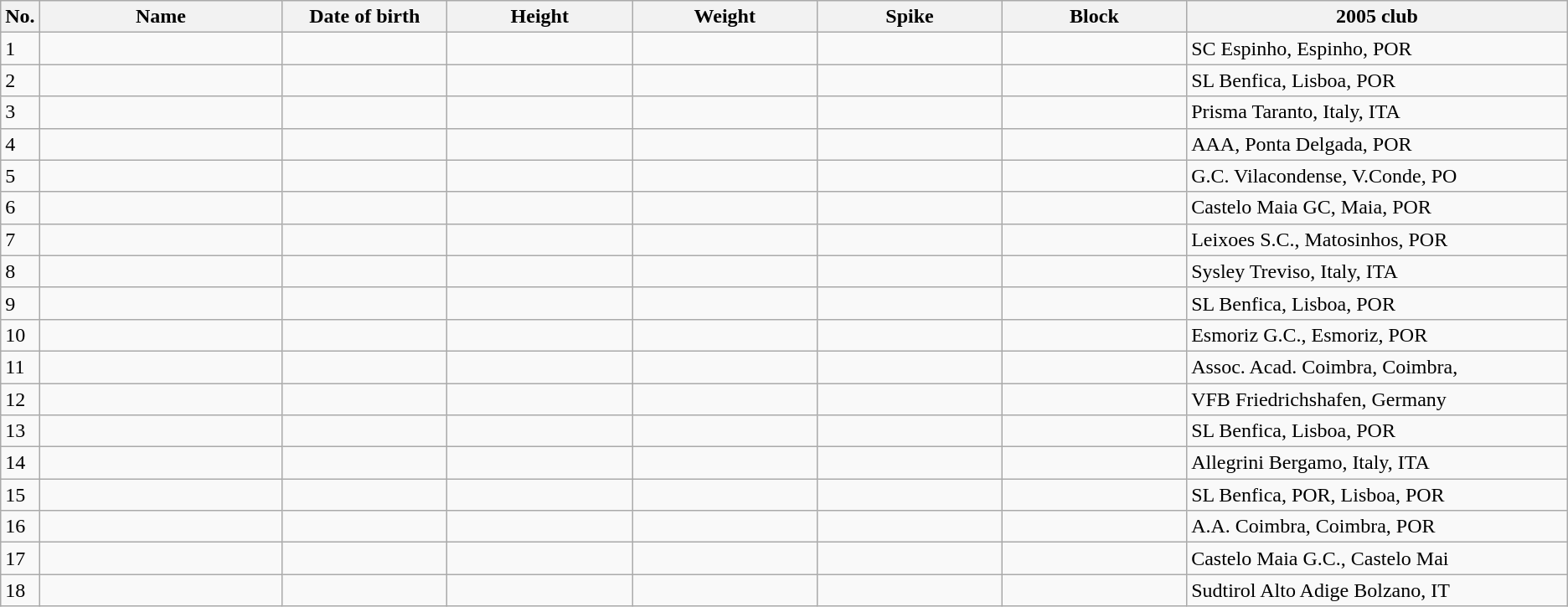<table class="wikitable sortable" style=font-size:100%; text-align:center;>
<tr>
<th>No.</th>
<th style=width:12em>Name</th>
<th style=width:8em>Date of birth</th>
<th style=width:9em>Height</th>
<th style=width:9em>Weight</th>
<th style=width:9em>Spike</th>
<th style=width:9em>Block</th>
<th style=width:19em>2005 club</th>
</tr>
<tr>
<td>1</td>
<td align=left></td>
<td align=right></td>
<td></td>
<td></td>
<td></td>
<td></td>
<td align=left>SC Espinho, Espinho, POR</td>
</tr>
<tr>
<td>2</td>
<td align=left></td>
<td align=right></td>
<td></td>
<td></td>
<td></td>
<td></td>
<td align=left>SL Benfica, Lisboa, POR</td>
</tr>
<tr>
<td>3</td>
<td align=left></td>
<td align=right></td>
<td></td>
<td></td>
<td></td>
<td></td>
<td align=left>Prisma Taranto, Italy, ITA</td>
</tr>
<tr>
<td>4</td>
<td align=left></td>
<td align=right></td>
<td></td>
<td></td>
<td></td>
<td></td>
<td align=left>AAA, Ponta Delgada, POR</td>
</tr>
<tr>
<td>5</td>
<td align=left></td>
<td align=right></td>
<td></td>
<td></td>
<td></td>
<td></td>
<td align=left>G.C. Vilacondense, V.Conde, PO</td>
</tr>
<tr>
<td>6</td>
<td align=left></td>
<td align=right></td>
<td></td>
<td></td>
<td></td>
<td></td>
<td align=left>Castelo Maia GC, Maia, POR</td>
</tr>
<tr>
<td>7</td>
<td align=left></td>
<td align=right></td>
<td></td>
<td></td>
<td></td>
<td></td>
<td align=left>Leixoes S.C., Matosinhos, POR</td>
</tr>
<tr>
<td>8</td>
<td align=left></td>
<td align=right></td>
<td></td>
<td></td>
<td></td>
<td></td>
<td align=left>Sysley Treviso, Italy, ITA</td>
</tr>
<tr>
<td>9</td>
<td align=left></td>
<td align=right></td>
<td></td>
<td></td>
<td></td>
<td></td>
<td align=left>SL Benfica, Lisboa, POR</td>
</tr>
<tr>
<td>10</td>
<td align=left></td>
<td align=right></td>
<td></td>
<td></td>
<td></td>
<td></td>
<td align=left>Esmoriz G.C., Esmoriz, POR</td>
</tr>
<tr>
<td>11</td>
<td align=left></td>
<td align=right></td>
<td></td>
<td></td>
<td></td>
<td></td>
<td align=left>Assoc. Acad. Coimbra, Coimbra,</td>
</tr>
<tr>
<td>12</td>
<td align=left></td>
<td align=right></td>
<td></td>
<td></td>
<td></td>
<td></td>
<td align=left>VFB Friedrichshafen, Germany</td>
</tr>
<tr>
<td>13</td>
<td align=left></td>
<td align=right></td>
<td></td>
<td></td>
<td></td>
<td></td>
<td align=left>SL Benfica, Lisboa, POR</td>
</tr>
<tr>
<td>14</td>
<td align=left></td>
<td align=right></td>
<td></td>
<td></td>
<td></td>
<td></td>
<td align=left>Allegrini Bergamo, Italy, ITA</td>
</tr>
<tr>
<td>15</td>
<td align=left></td>
<td align=right></td>
<td></td>
<td></td>
<td></td>
<td></td>
<td align=left>SL Benfica, POR, Lisboa, POR</td>
</tr>
<tr>
<td>16</td>
<td align=left></td>
<td align=right></td>
<td></td>
<td></td>
<td></td>
<td></td>
<td align=left>A.A. Coimbra, Coimbra, POR</td>
</tr>
<tr>
<td>17</td>
<td align=left></td>
<td align=right></td>
<td></td>
<td></td>
<td></td>
<td></td>
<td align=left>Castelo Maia G.C., Castelo Mai</td>
</tr>
<tr>
<td>18</td>
<td align=left></td>
<td align=right></td>
<td></td>
<td></td>
<td></td>
<td></td>
<td align=left>Sudtirol Alto Adige Bolzano, IT</td>
</tr>
</table>
